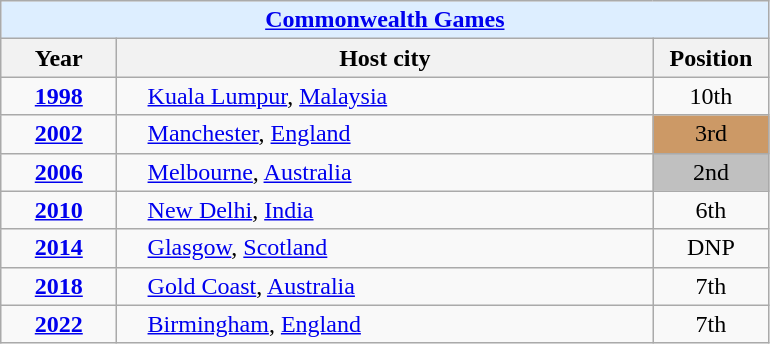<table class="wikitable" style="text-align: center;">
<tr>
<th colspan=3 style="background-color: #ddeeff;"><a href='#'>Commonwealth Games</a></th>
</tr>
<tr>
<th style="width: 70px;">Year</th>
<th style="width: 350px;">Host city</th>
<th style="width: 70px;">Position</th>
</tr>
<tr>
<td><strong><a href='#'>1998</a></strong></td>
<td style="text-align: left; padding-left: 20px;"> <a href='#'>Kuala Lumpur</a>, <a href='#'>Malaysia</a></td>
<td>10th</td>
</tr>
<tr>
<td><strong><a href='#'>2002</a></strong></td>
<td style="text-align: left; padding-left: 20px;"> <a href='#'>Manchester</a>, <a href='#'>England</a></td>
<td style="background-color: #cc9966">3rd</td>
</tr>
<tr>
<td><strong><a href='#'>2006</a></strong></td>
<td style="text-align: left; padding-left: 20px;"> <a href='#'>Melbourne</a>, <a href='#'>Australia</a></td>
<td style="background-color: silver">2nd</td>
</tr>
<tr>
<td><strong><a href='#'>2010</a></strong></td>
<td style="text-align: left; padding-left: 20px;"> <a href='#'>New Delhi</a>, <a href='#'>India</a></td>
<td>6th</td>
</tr>
<tr>
<td><strong><a href='#'>2014</a></strong></td>
<td style="text-align: left; padding-left: 20px;"> <a href='#'>Glasgow</a>, <a href='#'>Scotland</a></td>
<td>DNP</td>
</tr>
<tr>
<td><strong><a href='#'>2018</a></strong></td>
<td style="text-align: left; padding-left: 20px;"> <a href='#'>Gold Coast</a>, <a href='#'>Australia</a></td>
<td>7th</td>
</tr>
<tr>
<td><strong><a href='#'>2022</a></strong></td>
<td style="text-align: left; padding-left: 20px;"> <a href='#'>Birmingham</a>, <a href='#'>England</a></td>
<td>7th</td>
</tr>
</table>
